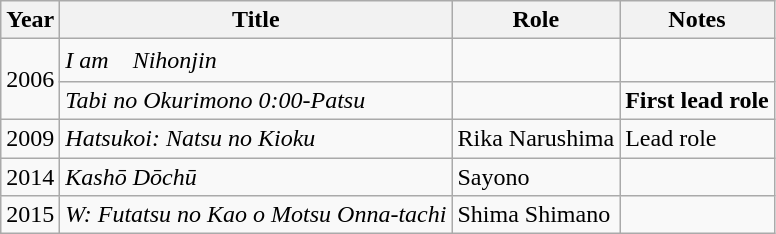<table class="wikitable">
<tr>
<th>Year</th>
<th>Title</th>
<th>Role</th>
<th>Notes</th>
</tr>
<tr>
<td rowspan="2">2006</td>
<td><em>I am　Nihonjin</em></td>
<td></td>
<td></td>
</tr>
<tr>
<td><em>Tabi no Okurimono 0:00-Patsu</em></td>
<td></td>
<td><strong>First lead role</strong></td>
</tr>
<tr>
<td>2009</td>
<td><em>Hatsukoi: Natsu no Kioku</em></td>
<td>Rika Narushima</td>
<td>Lead role</td>
</tr>
<tr>
<td>2014</td>
<td><em>Kashō Dōchū</em></td>
<td>Sayono</td>
<td></td>
</tr>
<tr>
<td>2015</td>
<td><em>W: Futatsu no Kao o Motsu Onna-tachi</em></td>
<td>Shima Shimano</td>
<td></td>
</tr>
</table>
